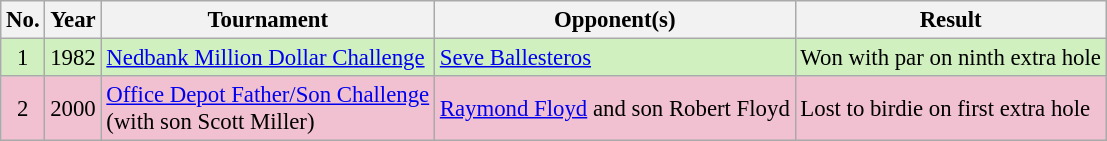<table class="wikitable" style="font-size:95%;">
<tr>
<th>No.</th>
<th>Year</th>
<th>Tournament</th>
<th>Opponent(s)</th>
<th>Result</th>
</tr>
<tr style="background:#D0F0C0;">
<td align="center">1</td>
<td>1982</td>
<td><a href='#'>Nedbank Million Dollar Challenge</a></td>
<td> <a href='#'>Seve Ballesteros</a></td>
<td>Won with par on ninth extra hole</td>
</tr>
<tr style="background:#F2C1D1;">
<td align="center">2</td>
<td>2000</td>
<td><a href='#'>Office Depot Father/Son Challenge</a><br>(with son Scott Miller)</td>
<td> <a href='#'>Raymond Floyd</a> and son Robert Floyd</td>
<td>Lost to birdie on first extra hole</td>
</tr>
</table>
